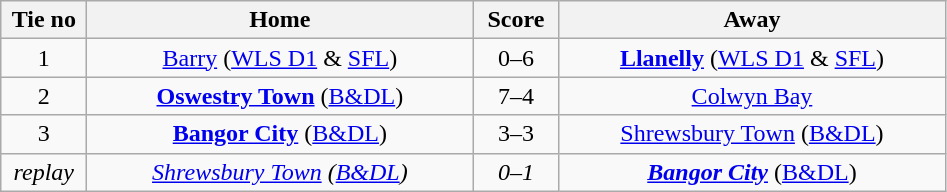<table class="wikitable" style="text-align:center">
<tr>
<th width=50>Tie no</th>
<th width=250>Home</th>
<th width=50>Score</th>
<th width=250>Away</th>
</tr>
<tr>
<td>1</td>
<td><a href='#'>Barry</a> (<a href='#'>WLS D1</a> & <a href='#'>SFL</a>)</td>
<td>0–6</td>
<td><strong><a href='#'>Llanelly</a></strong> (<a href='#'>WLS D1</a> & <a href='#'>SFL</a>)</td>
</tr>
<tr>
<td>2</td>
<td><strong><a href='#'>Oswestry Town</a></strong> (<a href='#'>B&DL</a>)</td>
<td>7–4</td>
<td><a href='#'>Colwyn Bay</a></td>
</tr>
<tr>
<td>3</td>
<td><strong><a href='#'>Bangor City</a></strong> (<a href='#'>B&DL</a>)</td>
<td>3–3</td>
<td><a href='#'>Shrewsbury Town</a> (<a href='#'>B&DL</a>)</td>
</tr>
<tr>
<td><em>replay</em></td>
<td><em><a href='#'>Shrewsbury Town</a> (<a href='#'>B&DL</a>)</em></td>
<td><em>0–1</em></td>
<td><strong><em><a href='#'>Bangor City</a></em></strong> (<a href='#'>B&DL</a>)</td>
</tr>
</table>
